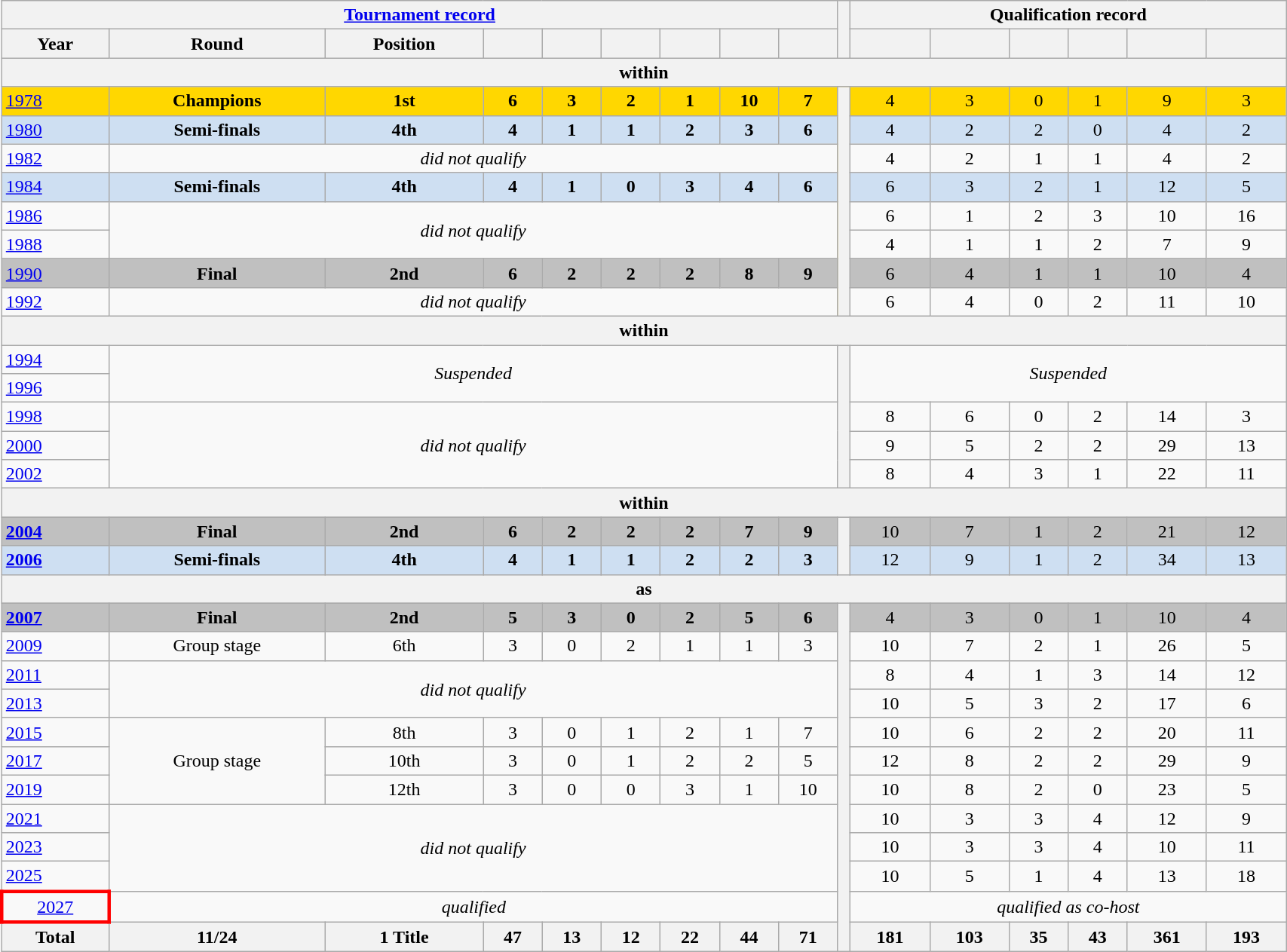<table class="wikitable" style="text-align:center" width=90%>
<tr>
<th colspan=9><a href='#'>Tournament record</a></th>
<th style="width:1%;" rowspan="2"></th>
<th colspan=6>Qualification record</th>
</tr>
<tr>
<th>Year</th>
<th>Round</th>
<th>Position</th>
<th></th>
<th></th>
<th></th>
<th></th>
<th></th>
<th></th>
<th></th>
<th></th>
<th></th>
<th></th>
<th></th>
<th></th>
</tr>
<tr>
<th colspan="16">within <strong></strong></th>
</tr>
<tr bgcolor=Gold>
<td style="text-align:left"> <a href='#'>1978</a></td>
<td><strong>Champions</strong></td>
<td><strong>1st</strong></td>
<td><strong>6</strong></td>
<td><strong>3</strong></td>
<td><strong>2</strong></td>
<td><strong>1</strong></td>
<td><strong>10</strong></td>
<td><strong>7</strong></td>
<th style="width:1%;" rowspan="8"></th>
<td>4</td>
<td>3</td>
<td>0</td>
<td>1</td>
<td>9</td>
<td>3</td>
</tr>
<tr bgcolor=#cedff2>
<td style="text-align:left"> <a href='#'>1980</a></td>
<td><strong>Semi-finals</strong></td>
<td><strong>4th</strong></td>
<td><strong>4</strong></td>
<td><strong>1</strong></td>
<td><strong>1</strong></td>
<td><strong>2</strong></td>
<td><strong>3</strong></td>
<td><strong>6</strong></td>
<td>4</td>
<td>2</td>
<td>2</td>
<td>0</td>
<td>4</td>
<td>2</td>
</tr>
<tr>
<td style="text-align:left"> <a href='#'>1982</a></td>
<td colspan=8><em>did not qualify</em></td>
<td>4</td>
<td>2</td>
<td>1</td>
<td>1</td>
<td>4</td>
<td>2</td>
</tr>
<tr bgcolor=#cedff2>
<td style="text-align:left"> <a href='#'>1984</a></td>
<td><strong>Semi-finals</strong></td>
<td><strong>4th</strong></td>
<td><strong>4</strong></td>
<td><strong>1</strong></td>
<td><strong>0</strong></td>
<td><strong>3</strong></td>
<td><strong>4</strong></td>
<td><strong>6</strong></td>
<td>6</td>
<td>3</td>
<td>2</td>
<td>1</td>
<td>12</td>
<td>5</td>
</tr>
<tr>
<td style="text-align:left"> <a href='#'>1986</a></td>
<td colspan=8 rowspan=2><em>did not qualify</em></td>
<td>6</td>
<td>1</td>
<td>2</td>
<td>3</td>
<td>10</td>
<td>16</td>
</tr>
<tr>
<td style="text-align:left"> <a href='#'>1988</a></td>
<td>4</td>
<td>1</td>
<td>1</td>
<td>2</td>
<td>7</td>
<td>9</td>
</tr>
<tr bgcolor=Silver>
<td style="text-align:left"> <a href='#'>1990</a></td>
<td><strong>Final</strong></td>
<td><strong>2nd</strong></td>
<td><strong>6</strong></td>
<td><strong>2</strong></td>
<td><strong>2</strong></td>
<td><strong>2</strong></td>
<td><strong>8</strong></td>
<td><strong>9</strong></td>
<td>6</td>
<td>4</td>
<td>1</td>
<td>1</td>
<td>10</td>
<td>4</td>
</tr>
<tr>
<td style="text-align:left"> <a href='#'>1992</a></td>
<td colspan=8><em>did not qualify</em></td>
<td>6</td>
<td>4</td>
<td>0</td>
<td>2</td>
<td>11</td>
<td>10</td>
</tr>
<tr>
<th colspan="16">within <strong></strong></th>
</tr>
<tr>
<td style="text-align: left;"> <a href='#'>1994</a></td>
<td colspan=8 rowspan=2><em>Suspended</em></td>
<th style="width:1%;" rowspan="5"></th>
<td colspan=8 rowspan=2><em>Suspended</em></td>
</tr>
<tr>
<td style="text-align:left"> <a href='#'>1996</a></td>
</tr>
<tr>
<td style="text-align:left"> <a href='#'>1998</a></td>
<td colspan=8 rowspan=3><em>did not qualify</em></td>
<td>8</td>
<td>6</td>
<td>0</td>
<td>2</td>
<td>14</td>
<td>3</td>
</tr>
<tr>
<td style="text-align:left"> <a href='#'>2000</a></td>
<td>9</td>
<td>5</td>
<td>2</td>
<td>2</td>
<td>29</td>
<td>13</td>
</tr>
<tr>
<td style="text-align:left"> <a href='#'>2002</a></td>
<td>8</td>
<td>4</td>
<td>3</td>
<td>1</td>
<td>22</td>
<td>11</td>
</tr>
<tr>
<th colspan="16">within <strong></strong></th>
</tr>
<tr bgcolor=Silver>
<td style="text-align:left"> <strong><a href='#'>2004</a></strong></td>
<td><strong>Final</strong></td>
<td><strong>2nd</strong></td>
<td><strong>6</strong></td>
<td><strong>2</strong></td>
<td><strong>2</strong></td>
<td><strong>2</strong></td>
<td><strong>7</strong></td>
<td><strong>9</strong></td>
<th style="width:1%;" rowspan="2"></th>
<td>10</td>
<td>7</td>
<td>1</td>
<td>2</td>
<td>21</td>
<td>12</td>
</tr>
<tr bgcolor=#cedff2>
<td style="text-align:left"> <strong><a href='#'>2006</a></strong></td>
<td><strong>Semi-finals</strong></td>
<td><strong>4th</strong></td>
<td><strong>4</strong></td>
<td><strong>1</strong></td>
<td><strong>1</strong></td>
<td><strong>2</strong></td>
<td><strong>2</strong></td>
<td><strong>3</strong></td>
<td>12</td>
<td>9</td>
<td>1</td>
<td>2</td>
<td>34</td>
<td>13</td>
</tr>
<tr>
<th colspan="16">as <strong></strong></th>
</tr>
<tr bgcolor=Silver>
<td style="text-align:left"> <strong><a href='#'>2007</a></strong></td>
<td><strong>Final</strong></td>
<td><strong>2nd</strong></td>
<td><strong>5</strong></td>
<td><strong>3</strong></td>
<td><strong>0</strong></td>
<td><strong>2</strong></td>
<td><strong>5</strong></td>
<td><strong>6</strong></td>
<th style="width:1%;" rowspan="12"></th>
<td>4</td>
<td>3</td>
<td>0</td>
<td>1</td>
<td>10</td>
<td>4</td>
</tr>
<tr>
<td style="text-align:left"> <a href='#'>2009</a></td>
<td>Group stage</td>
<td>6th</td>
<td>3</td>
<td>0</td>
<td>2</td>
<td>1</td>
<td>1</td>
<td>3</td>
<td>10</td>
<td>7</td>
<td>2</td>
<td>1</td>
<td>26</td>
<td>5</td>
</tr>
<tr>
<td style="text-align:left"> <a href='#'>2011</a></td>
<td colspan=8 rowspan=2><em>did not qualify</em></td>
<td>8</td>
<td>4</td>
<td>1</td>
<td>3</td>
<td>14</td>
<td>12</td>
</tr>
<tr>
<td style="text-align:left"> <a href='#'>2013</a></td>
<td>10</td>
<td>5</td>
<td>3</td>
<td>2</td>
<td>17</td>
<td>6</td>
</tr>
<tr>
<td style="text-align:left"> <a href='#'>2015</a></td>
<td rowspan=3>Group stage</td>
<td>8th</td>
<td>3</td>
<td>0</td>
<td>1</td>
<td>2</td>
<td>1</td>
<td>7</td>
<td>10</td>
<td>6</td>
<td>2</td>
<td>2</td>
<td>20</td>
<td>11</td>
</tr>
<tr>
<td style="text-align:left"> <a href='#'>2017</a></td>
<td>10th</td>
<td>3</td>
<td>0</td>
<td>1</td>
<td>2</td>
<td>2</td>
<td>5</td>
<td>12</td>
<td>8</td>
<td>2</td>
<td>2</td>
<td>29</td>
<td>9</td>
</tr>
<tr>
<td style="text-align:left"> <a href='#'>2019</a></td>
<td>12th</td>
<td>3</td>
<td>0</td>
<td>0</td>
<td>3</td>
<td>1</td>
<td>10</td>
<td>10</td>
<td>8</td>
<td>2</td>
<td>0</td>
<td>23</td>
<td>5</td>
</tr>
<tr>
<td style="text-align:left"> <a href='#'>2021</a></td>
<td colspan=8 rowspan=3><em>did not qualify</em></td>
<td>10</td>
<td>3</td>
<td>3</td>
<td>4</td>
<td>12</td>
<td>9</td>
</tr>
<tr>
<td style="text-align:left"> <a href='#'>2023</a></td>
<td>10</td>
<td>3</td>
<td>3</td>
<td>4</td>
<td>10</td>
<td>11</td>
</tr>
<tr>
<td style="text-align:left"> <a href='#'>2025</a></td>
<td>10</td>
<td>5</td>
<td>1</td>
<td>4</td>
<td>13</td>
<td>18</td>
</tr>
<tr>
<td style="border: 3px solid red"> <a href='#'>2027</a></td>
<td colspan=8><em>qualified</em></td>
<td colspan=6><em>qualified as co-host</em></td>
</tr>
<tr>
<th>Total</th>
<th>11/24</th>
<th>1 Title</th>
<th>47</th>
<th>13</th>
<th>12</th>
<th>22</th>
<th>44</th>
<th>71</th>
<th>181</th>
<th>103</th>
<th>35</th>
<th>43</th>
<th>361</th>
<th>193</th>
</tr>
</table>
